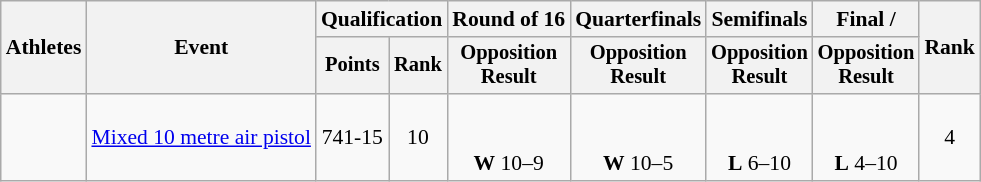<table class="wikitable" style="font-size:90%;">
<tr>
<th rowspan=2>Athletes</th>
<th rowspan=2>Event</th>
<th colspan=2>Qualification</th>
<th>Round of 16</th>
<th>Quarterfinals</th>
<th>Semifinals</th>
<th>Final / </th>
<th rowspan=2>Rank</th>
</tr>
<tr style="font-size:95%">
<th>Points</th>
<th>Rank</th>
<th>Opposition<br>Result</th>
<th>Opposition<br>Result</th>
<th>Opposition<br>Result</th>
<th>Opposition<br>Result</th>
</tr>
<tr align=center>
<td align=left><br></td>
<td align=left><a href='#'>Mixed 10 metre air pistol</a></td>
<td>741-15</td>
<td>10</td>
<td><br><br> <strong>W</strong> 10–9</td>
<td><br><br> <strong>W</strong> 10–5</td>
<td><br><br> <strong>L</strong> 6–10</td>
<td><br><br> <strong>L</strong> 4–10</td>
<td>4</td>
</tr>
</table>
